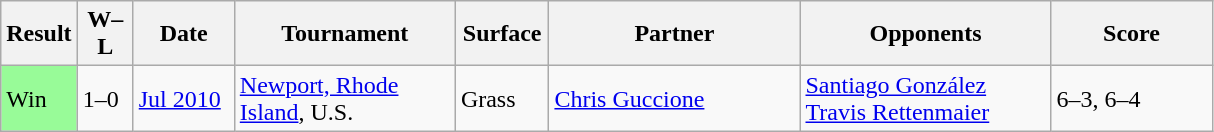<table class="sortable wikitable">
<tr>
<th style="width:40px">Result</th>
<th style="width:30px" class="unsortable">W–L</th>
<th style="width:60px">Date</th>
<th style="width:140px">Tournament</th>
<th style="width:55px">Surface</th>
<th style="width:160px">Partner</th>
<th style="width:160px">Opponents</th>
<th style="width:100px" class="unsortable">Score</th>
</tr>
<tr>
<td style="background:#98fb98;">Win</td>
<td>1–0</td>
<td><a href='#'>Jul 2010</a></td>
<td><a href='#'>Newport, Rhode Island</a>, U.S.</td>
<td>Grass</td>
<td> <a href='#'>Chris Guccione</a></td>
<td> <a href='#'>Santiago González</a> <br>  <a href='#'>Travis Rettenmaier</a></td>
<td>6–3, 6–4</td>
</tr>
</table>
